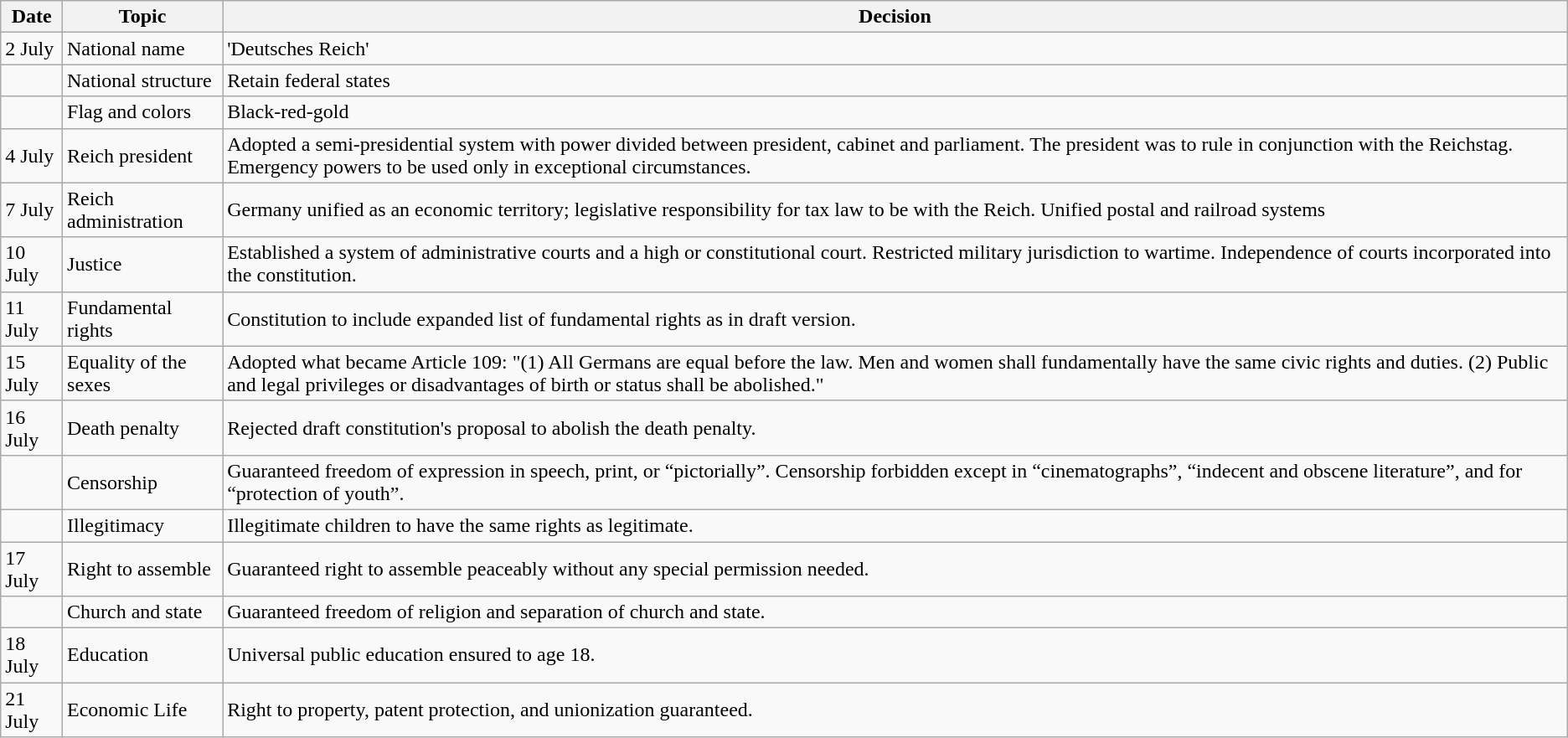<table class="wikitable">
<tr>
<th>Date</th>
<th>Topic</th>
<th>Decision</th>
</tr>
<tr>
<td>2 July</td>
<td>National name</td>
<td>'Deutsches Reich'</td>
</tr>
<tr>
<td></td>
<td>National structure</td>
<td>Retain federal states</td>
</tr>
<tr>
<td></td>
<td>Flag and colors</td>
<td>Black-red-gold</td>
</tr>
<tr>
<td>4 July</td>
<td>Reich president</td>
<td>Adopted a semi-presidential system with power divided between president, cabinet and parliament. The president was to rule in conjunction with the Reichstag. Emergency powers to be used only in exceptional circumstances.</td>
</tr>
<tr>
<td>7 July</td>
<td>Reich administration</td>
<td>Germany unified as an economic territory; legislative responsibility for tax law to be with the Reich. Unified postal and railroad systems</td>
</tr>
<tr>
<td>10 July</td>
<td>Justice</td>
<td>Established a system of administrative courts and a high or constitutional court. Restricted military jurisdiction to wartime. Independence of courts incorporated into the constitution.</td>
</tr>
<tr>
<td>11 July</td>
<td>Fundamental rights</td>
<td>Constitution to include expanded list of fundamental rights as in draft version.</td>
</tr>
<tr>
<td>15 July</td>
<td>Equality of the sexes</td>
<td>Adopted what became Article 109: "(1) All Germans are equal before the law. Men and women shall fundamentally have the same civic rights and duties. (2) Public and legal privileges or disadvantages of birth or status shall be abolished."</td>
</tr>
<tr>
<td>16 July</td>
<td>Death penalty</td>
<td>Rejected draft constitution's proposal to abolish the death penalty.</td>
</tr>
<tr>
<td></td>
<td>Censorship</td>
<td>Guaranteed freedom of expression in speech, print, or “pictorially”. Censorship forbidden except in “cinematographs”, “indecent and obscene literature”, and for “protection of youth”.</td>
</tr>
<tr>
<td></td>
<td>Illegitimacy</td>
<td>Illegitimate children to have the same rights as legitimate.</td>
</tr>
<tr>
<td>17 July</td>
<td>Right to assemble</td>
<td>Guaranteed right to assemble peaceably without any special permission needed.</td>
</tr>
<tr>
<td></td>
<td>Church and state</td>
<td>Guaranteed freedom of religion and separation of church and state.</td>
</tr>
<tr>
<td>18 July</td>
<td>Education</td>
<td>Universal public education ensured to age 18.</td>
</tr>
<tr>
<td>21 July</td>
<td>Economic Life</td>
<td>Right to property, patent protection, and unionization guaranteed.</td>
</tr>
</table>
